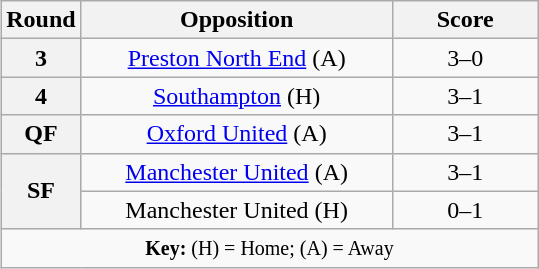<table class="wikitable plainrowheaders" style="text-align:center;float:right">
<tr>
<th scope="col" style="width:25px">Round</th>
<th scope="col" style="width:200px">Opposition</th>
<th scope="col" style="width:90px">Score</th>
</tr>
<tr>
<th scope=row style="text-align:center">3</th>
<td><a href='#'>Preston North End</a> (A)</td>
<td>3–0</td>
</tr>
<tr>
<th scope=row style="text-align:center">4</th>
<td><a href='#'>Southampton</a> (H)</td>
<td>3–1</td>
</tr>
<tr>
<th scope=row style="text-align:center">QF</th>
<td><a href='#'>Oxford United</a> (A)</td>
<td>3–1</td>
</tr>
<tr>
<th scope=row style="text-align:center" rowspan="2">SF</th>
<td><a href='#'>Manchester United</a> (A)</td>
<td>3–1</td>
</tr>
<tr>
<td>Manchester United (H)</td>
<td>0–1</td>
</tr>
<tr>
<td colspan="3"><small><strong>Key:</strong> (H) = Home; (A) = Away</small></td>
</tr>
</table>
